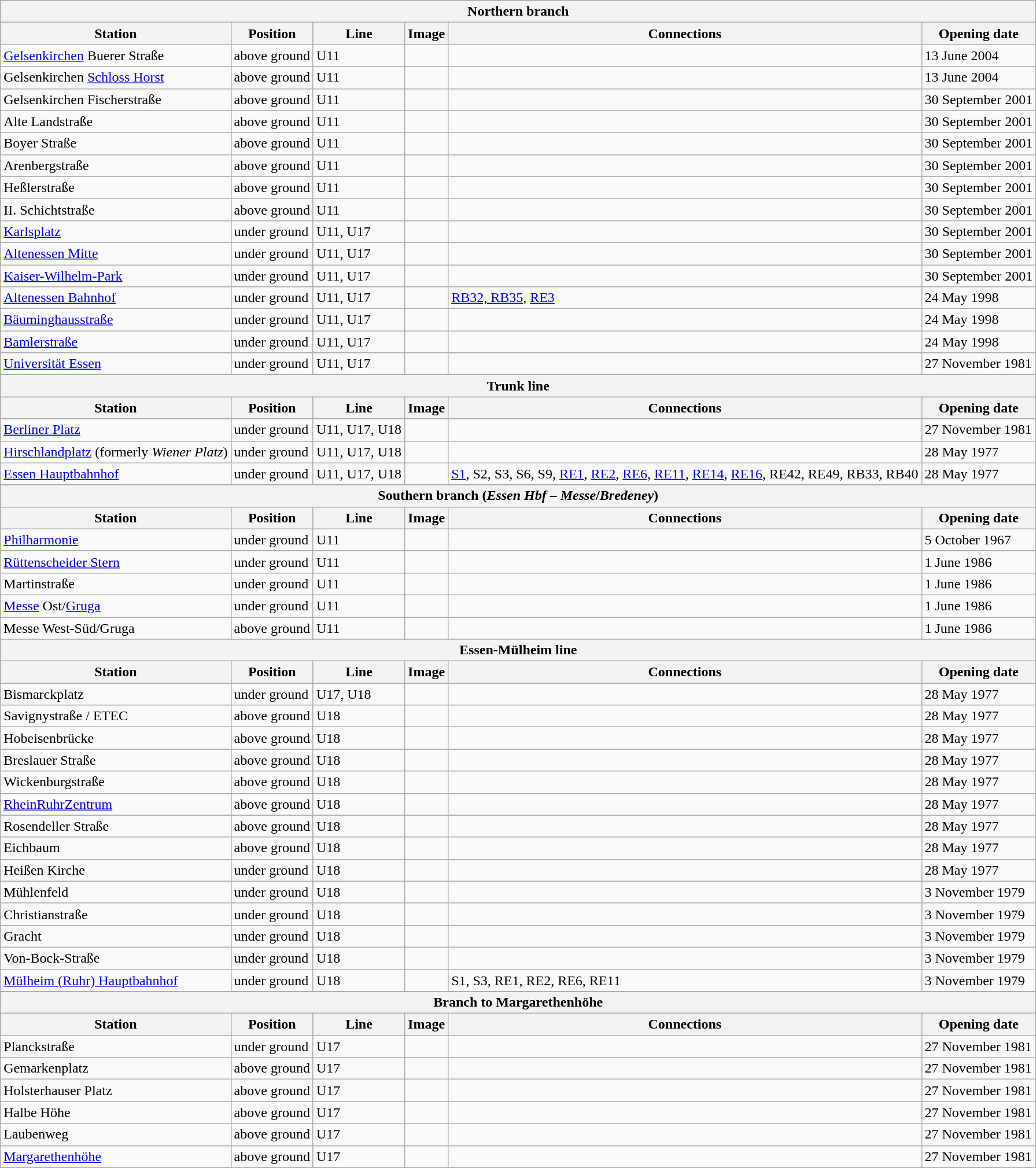<table class="wikitable">
<tr bgcolor=#BBCCFF>
<th colspan="6">Northern branch</th>
</tr>
<tr bgcolor=#E8E8E8>
<th align="center">Station</th>
<th>Position</th>
<th>Line</th>
<th>Image</th>
<th>Connections</th>
<th>Opening date</th>
</tr>
<tr>
<td><a href='#'>Gelsenkirchen</a> Buerer Straße</td>
<td>above ground</td>
<td>U11</td>
<td></td>
<td>       </td>
<td>13 June 2004</td>
</tr>
<tr>
<td>Gelsenkirchen <a href='#'>Schloss Horst</a></td>
<td>above ground</td>
<td>U11</td>
<td></td>
<td>        </td>
<td>13 June 2004</td>
</tr>
<tr>
<td>Gelsenkirchen Fischerstraße</td>
<td>above ground</td>
<td>U11</td>
<td></td>
<td></td>
<td>30 September 2001</td>
</tr>
<tr>
<td>Alte Landstraße</td>
<td>above ground</td>
<td>U11</td>
<td></td>
<td> </td>
<td>30 September 2001</td>
</tr>
<tr>
<td>Boyer Straße</td>
<td>above ground</td>
<td>U11</td>
<td></td>
<td> </td>
<td>30 September 2001</td>
</tr>
<tr>
<td>Arenbergstraße</td>
<td>above ground</td>
<td>U11</td>
<td></td>
<td> </td>
<td>30 September 2001</td>
</tr>
<tr>
<td>Heßlerstraße</td>
<td>above ground</td>
<td>U11</td>
<td></td>
<td> </td>
<td>30 September 2001</td>
</tr>
<tr>
<td>II. Schichtstraße</td>
<td>above ground</td>
<td>U11</td>
<td></td>
<td> </td>
<td>30 September 2001</td>
</tr>
<tr>
<td><a href='#'>Karlsplatz</a></td>
<td>under ground</td>
<td>U11, U17</td>
<td></td>
<td>   </td>
<td>30 September 2001</td>
</tr>
<tr>
<td><a href='#'>Altenessen Mitte</a></td>
<td>under ground</td>
<td>U11, U17</td>
<td></td>
<td>  </td>
<td>30 September 2001</td>
</tr>
<tr>
<td><a href='#'>Kaiser-Wilhelm-Park</a></td>
<td>under ground</td>
<td>U11, U17</td>
<td></td>
<td> </td>
<td>30 September 2001</td>
</tr>
<tr>
<td><a href='#'>Altenessen Bahnhof</a></td>
<td>under ground</td>
<td>U11, U17</td>
<td></td>
<td><a href='#'>RB32, RB35</a>, <a href='#'>RE3</a>     </td>
<td>24 May 1998</td>
</tr>
<tr>
<td><a href='#'>Bäuminghausstraße</a></td>
<td>under ground</td>
<td>U11, U17</td>
<td></td>
<td> </td>
<td>24 May 1998</td>
</tr>
<tr>
<td><a href='#'>Bamlerstraße</a></td>
<td>under ground</td>
<td>U11, U17</td>
<td></td>
<td></td>
<td>24 May 1998</td>
</tr>
<tr>
<td><a href='#'>Universität Essen</a></td>
<td>under ground</td>
<td>U11, U17</td>
<td></td>
<td> </td>
<td>27 November 1981</td>
</tr>
<tr>
</tr>
<tr bgcolor=#BBCCFF>
<th colspan="6">Trunk line</th>
</tr>
<tr bgcolor=#E8E8E8>
<th align="center">Station</th>
<th>Position</th>
<th>Line</th>
<th>Image</th>
<th>Connections</th>
<th>Opening date</th>
</tr>
<tr>
<td><a href='#'>Berliner Platz</a></td>
<td>under ground</td>
<td>U11, U17, U18</td>
<td></td>
<td>      </td>
<td>27 November 1981</td>
</tr>
<tr>
<td><a href='#'>Hirschlandplatz</a> (formerly <em>Wiener Platz</em>)</td>
<td>under ground</td>
<td>U11, U17, U18</td>
<td></td>
<td> </td>
<td>28 May 1977</td>
</tr>
<tr>
<td><a href='#'>Essen Hauptbahnhof</a></td>
<td>under ground</td>
<td>U11, U17, U18</td>
<td></td>
<td><a href='#'>S1</a>, S2, S3, S6, S9, <a href='#'>RE1</a>, <a href='#'>RE2</a>, <a href='#'>RE6</a>, <a href='#'>RE11</a>, <a href='#'>RE14</a>, <a href='#'>RE16</a>, RE42, RE49, RB33, RB40<br>  <a href='#'></a>         </td>
<td>28 May 1977</td>
</tr>
<tr>
</tr>
<tr bgcolor=#BBCCFF>
<th colspan="6">Southern branch (<em>Essen Hbf</em> – <em>Messe</em>/<em>Bredeney</em>)</th>
</tr>
<tr bgcolor=#E8E8E8>
<th align="center">Station</th>
<th>Position</th>
<th>Line</th>
<th>Image</th>
<th>Connections</th>
<th>Opening date</th>
</tr>
<tr>
<td><a href='#'>Philharmonie</a></td>
<td>under ground</td>
<td>U11</td>
<td></td>
<td> </td>
<td>5 October 1967</td>
</tr>
<tr>
<td><a href='#'>Rüttenscheider Stern</a></td>
<td>under ground</td>
<td>U11</td>
<td></td>
<td>  </td>
<td>1 June 1986</td>
</tr>
<tr>
<td>Martinstraße</td>
<td>under ground</td>
<td>U11</td>
<td></td>
<td>    </td>
<td>1 June 1986</td>
</tr>
<tr>
<td><a href='#'>Messe</a> Ost/<a href='#'>Gruga</a></td>
<td>under ground</td>
<td>U11</td>
<td></td>
<td></td>
<td>1 June 1986</td>
</tr>
<tr>
<td>Messe West-Süd/Gruga</td>
<td>above ground</td>
<td>U11</td>
<td></td>
<td></td>
<td>1 June 1986</td>
</tr>
<tr>
</tr>
<tr bgcolor=#BBCCFF>
<th colspan="6">Essen-Mülheim line</th>
</tr>
<tr bgcolor=#E8E8E8>
<th align="center">Station</th>
<th>Position</th>
<th>Line</th>
<th>Image</th>
<th>Connections</th>
<th>Opening date</th>
</tr>
<tr>
<td>Bismarckplatz</td>
<td>under ground</td>
<td>U17, U18</td>
<td></td>
<td></td>
<td>28 May 1977</td>
</tr>
<tr>
<td>Savignystraße / ETEC</td>
<td>above ground</td>
<td>U18</td>
<td></td>
<td> </td>
<td>28 May 1977</td>
</tr>
<tr>
<td>Hobeisenbrücke</td>
<td>above ground</td>
<td>U18</td>
<td></td>
<td></td>
<td>28 May 1977</td>
</tr>
<tr>
<td>Breslauer Straße</td>
<td>above ground</td>
<td>U18</td>
<td></td>
<td> </td>
<td>28 May 1977</td>
</tr>
<tr>
<td>Wickenburgstraße</td>
<td>above ground</td>
<td>U18</td>
<td></td>
<td> </td>
<td>28 May 1977</td>
</tr>
<tr>
<td><a href='#'>RheinRuhrZentrum</a></td>
<td>above ground</td>
<td>U18</td>
<td></td>
<td>  </td>
<td>28 May 1977</td>
</tr>
<tr>
<td>Rosendeller Straße</td>
<td>above ground</td>
<td>U18</td>
<td></td>
<td></td>
<td>28 May 1977</td>
</tr>
<tr>
<td>Eichbaum</td>
<td>above ground</td>
<td>U18</td>
<td></td>
<td></td>
<td>28 May 1977</td>
</tr>
<tr>
<td>Heißen Kirche</td>
<td>under ground</td>
<td>U18</td>
<td></td>
<td>  </td>
<td>28 May 1977</td>
</tr>
<tr>
<td>Mühlenfeld</td>
<td>under ground</td>
<td>U18</td>
<td></td>
<td> </td>
<td>3 November 1979</td>
</tr>
<tr>
<td>Christianstraße</td>
<td>under ground</td>
<td>U18</td>
<td></td>
<td> </td>
<td>3 November 1979</td>
</tr>
<tr>
<td>Gracht</td>
<td>under ground</td>
<td>U18</td>
<td></td>
<td> </td>
<td>3 November 1979</td>
</tr>
<tr>
<td>Von-Bock-Straße</td>
<td>under ground</td>
<td>U18</td>
<td></td>
<td></td>
<td>3 November 1979</td>
</tr>
<tr>
<td><a href='#'>Mülheim (Ruhr) Hauptbahnhof</a></td>
<td>under ground</td>
<td>U18</td>
<td></td>
<td>S1, S3, RE1, RE2, RE6, RE11<br>          </td>
<td>3 November 1979</td>
</tr>
<tr>
</tr>
<tr bgcolor=#BBCCFF>
<th colspan="6">Branch to Margarethenhöhe</th>
</tr>
<tr bgcolor=#E8E8E8>
<th align="center">Station</th>
<th>Position</th>
<th>Line</th>
<th>Image</th>
<th>Connections</th>
<th>Opening date</th>
</tr>
<tr>
<td>Planckstraße</td>
<td>under ground</td>
<td>U17</td>
<td></td>
<td> </td>
<td>27 November 1981</td>
</tr>
<tr>
<td>Gemarkenplatz</td>
<td>above ground</td>
<td>U17</td>
<td></td>
<td> </td>
<td>27 November 1981</td>
</tr>
<tr>
<td>Holsterhauser Platz</td>
<td>above ground</td>
<td>U17</td>
<td></td>
<td></td>
<td>27 November 1981</td>
</tr>
<tr>
<td>Halbe Höhe</td>
<td>above ground</td>
<td>U17</td>
<td></td>
<td> </td>
<td>27 November 1981</td>
</tr>
<tr>
<td>Laubenweg</td>
<td>above ground</td>
<td>U17</td>
<td></td>
<td> </td>
<td>27 November 1981</td>
</tr>
<tr>
<td><a href='#'>Margarethenhöhe</a></td>
<td>above ground</td>
<td>U17</td>
<td></td>
<td></td>
<td>27 November 1981</td>
</tr>
</table>
